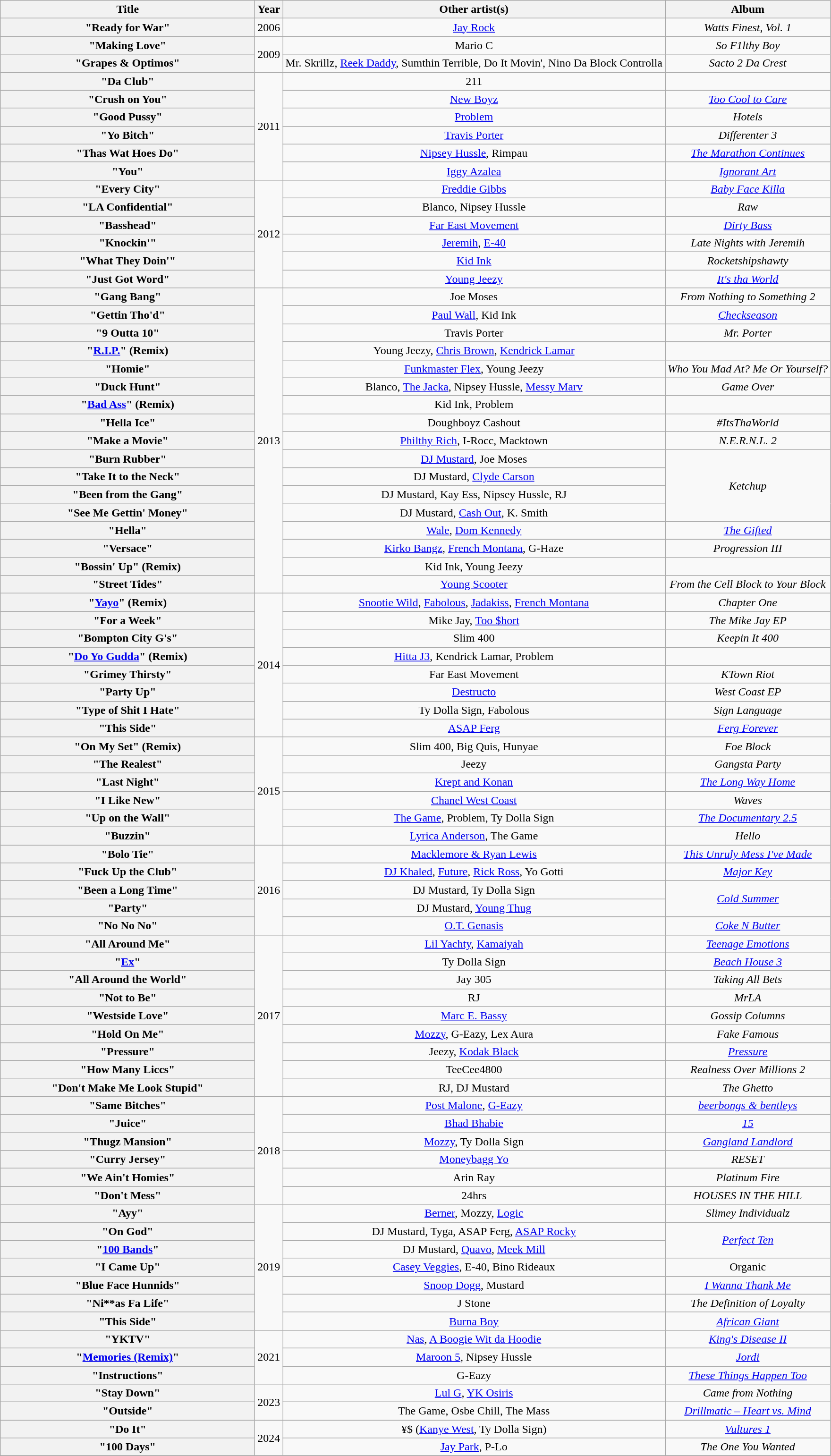<table class="wikitable plainrowheaders" style="text-align:center;">
<tr>
<th scope="col" style="width:22em;">Title</th>
<th scope="col">Year</th>
<th scope="col">Other artist(s)</th>
<th scope="col">Album</th>
</tr>
<tr>
<th scope="row">"Ready for War"</th>
<td>2006</td>
<td><a href='#'>Jay Rock</a></td>
<td><em>Watts Finest, Vol. 1</em></td>
</tr>
<tr>
<th scope="row">"Making Love"</th>
<td rowspan="2">2009</td>
<td>Mario C</td>
<td><em>So F1lthy Boy</em></td>
</tr>
<tr>
<th scope="row">"Grapes & Optimos"</th>
<td>Mr. Skrillz, <a href='#'>Reek Daddy</a>, Sumthin Terrible, Do It Movin', Nino Da Block Controlla</td>
<td><em>Sacto 2 Da Crest</em></td>
</tr>
<tr>
<th scope="row">"Da Club"</th>
<td rowspan="6">2011</td>
<td>211</td>
<td></td>
</tr>
<tr>
<th scope="row">"Crush on You"</th>
<td><a href='#'>New Boyz</a></td>
<td><em><a href='#'>Too Cool to Care</a></em></td>
</tr>
<tr>
<th scope="row">"Good Pussy"</th>
<td><a href='#'>Problem</a></td>
<td><em>Hotels</em></td>
</tr>
<tr>
<th scope="row">"Yo Bitch"</th>
<td><a href='#'>Travis Porter</a></td>
<td><em>Differenter 3</em></td>
</tr>
<tr>
<th scope="row">"Thas Wat Hoes Do"</th>
<td><a href='#'>Nipsey Hussle</a>, Rimpau</td>
<td><em><a href='#'>The Marathon Continues</a></em></td>
</tr>
<tr>
<th scope="row">"You"</th>
<td><a href='#'>Iggy Azalea</a></td>
<td><em><a href='#'>Ignorant Art</a></em></td>
</tr>
<tr>
<th scope="row">"Every City"</th>
<td rowspan="6">2012</td>
<td><a href='#'>Freddie Gibbs</a></td>
<td><em><a href='#'>Baby Face Killa</a></em></td>
</tr>
<tr>
<th scope="row">"LA Confidential"</th>
<td>Blanco, Nipsey Hussle</td>
<td><em>Raw</em></td>
</tr>
<tr>
<th scope="row">"Basshead"</th>
<td><a href='#'>Far East Movement</a></td>
<td><em><a href='#'>Dirty Bass</a></em></td>
</tr>
<tr>
<th scope="row">"Knockin'"</th>
<td><a href='#'>Jeremih</a>, <a href='#'>E-40</a></td>
<td><em>Late Nights with Jeremih</em></td>
</tr>
<tr>
<th scope="row">"What They Doin'"</th>
<td><a href='#'>Kid Ink</a></td>
<td><em>Rocketshipshawty</em></td>
</tr>
<tr>
<th scope="row">"Just Got Word"</th>
<td><a href='#'>Young Jeezy</a></td>
<td><em><a href='#'>It's tha World</a></em></td>
</tr>
<tr>
<th scope="row">"Gang Bang"</th>
<td rowspan="17">2013</td>
<td>Joe Moses</td>
<td><em>From Nothing to Something 2</em></td>
</tr>
<tr>
<th scope="row">"Gettin Tho'd"</th>
<td><a href='#'>Paul Wall</a>, Kid Ink</td>
<td><em><a href='#'>Checkseason</a></em></td>
</tr>
<tr>
<th scope="row">"9 Outta 10"</th>
<td>Travis Porter</td>
<td><em>Mr. Porter</em></td>
</tr>
<tr>
<th scope="row">"<a href='#'>R.I.P.</a>" (Remix)</th>
<td>Young Jeezy, <a href='#'>Chris Brown</a>, <a href='#'>Kendrick Lamar</a></td>
<td></td>
</tr>
<tr>
<th scope="row">"Homie"</th>
<td><a href='#'>Funkmaster Flex</a>, Young Jeezy</td>
<td><em>Who You Mad At? Me Or Yourself?</em></td>
</tr>
<tr>
<th scope="row">"Duck Hunt"</th>
<td>Blanco, <a href='#'>The Jacka</a>, Nipsey Hussle, <a href='#'>Messy Marv</a></td>
<td><em>Game Over</em></td>
</tr>
<tr>
<th scope="row">"<a href='#'>Bad Ass</a>" (Remix)</th>
<td>Kid Ink, Problem</td>
<td></td>
</tr>
<tr>
<th scope="row">"Hella Ice"</th>
<td>Doughboyz Cashout</td>
<td><em>#ItsThaWorld</em></td>
</tr>
<tr>
<th scope="row">"Make a Movie"</th>
<td><a href='#'>Philthy Rich</a>, I-Rocc, Macktown</td>
<td><em>N.E.R.N.L. 2</em></td>
</tr>
<tr>
<th scope="row">"Burn Rubber"</th>
<td><a href='#'>DJ Mustard</a>, Joe Moses</td>
<td rowspan="4"><em>Ketchup</em></td>
</tr>
<tr>
<th scope="row">"Take It to the Neck"</th>
<td>DJ Mustard, <a href='#'>Clyde Carson</a></td>
</tr>
<tr>
<th scope="row">"Been from the Gang"</th>
<td>DJ Mustard, Kay Ess, Nipsey Hussle, RJ</td>
</tr>
<tr>
<th scope="row">"See Me Gettin' Money"</th>
<td>DJ Mustard, <a href='#'>Cash Out</a>, K. Smith</td>
</tr>
<tr>
<th scope="row">"Hella"</th>
<td><a href='#'>Wale</a>, <a href='#'>Dom Kennedy</a></td>
<td><em><a href='#'>The Gifted</a></em></td>
</tr>
<tr>
<th scope="row">"Versace"</th>
<td><a href='#'>Kirko Bangz</a>, <a href='#'>French Montana</a>, G-Haze</td>
<td><em>Progression III</em></td>
</tr>
<tr>
<th scope="row">"Bossin' Up" (Remix)</th>
<td>Kid Ink, Young Jeezy</td>
<td></td>
</tr>
<tr>
<th scope="row">"Street Tides"</th>
<td><a href='#'>Young Scooter</a></td>
<td><em>From the Cell Block to Your Block</em></td>
</tr>
<tr>
<th scope="row">"<a href='#'>Yayo</a>" (Remix)</th>
<td rowspan="8">2014</td>
<td><a href='#'>Snootie Wild</a>, <a href='#'>Fabolous</a>, <a href='#'>Jadakiss</a>, <a href='#'>French Montana</a></td>
<td><em>Chapter One</em></td>
</tr>
<tr>
<th scope="row">"For a Week"</th>
<td>Mike Jay, <a href='#'>Too $hort</a></td>
<td><em>The Mike Jay EP</em></td>
</tr>
<tr>
<th scope="row">"Bompton City G's"</th>
<td>Slim 400</td>
<td><em>Keepin It 400</em></td>
</tr>
<tr>
<th scope="row">"<a href='#'>Do Yo Gudda</a>" (Remix)</th>
<td><a href='#'>Hitta J3</a>, Kendrick Lamar, Problem</td>
<td></td>
</tr>
<tr>
<th scope="row">"Grimey Thirsty"</th>
<td>Far East Movement</td>
<td><em>KTown Riot</em></td>
</tr>
<tr>
<th scope="row">"Party Up"</th>
<td><a href='#'>Destructo</a></td>
<td><em>West Coast EP</em></td>
</tr>
<tr>
<th scope="row">"Type of Shit I Hate"</th>
<td>Ty Dolla Sign, Fabolous</td>
<td><em>Sign Language</em></td>
</tr>
<tr>
<th scope="row">"This Side"</th>
<td><a href='#'>ASAP Ferg</a></td>
<td><em><a href='#'>Ferg Forever</a></em></td>
</tr>
<tr>
<th scope="row">"On My Set" (Remix)</th>
<td rowspan="6">2015</td>
<td>Slim 400, Big Quis, Hunyae</td>
<td><em>Foe Block</em></td>
</tr>
<tr>
<th scope="row">"The Realest"</th>
<td>Jeezy</td>
<td><em>Gangsta Party</em></td>
</tr>
<tr>
<th scope="row">"Last Night"</th>
<td><a href='#'>Krept and Konan</a></td>
<td><em><a href='#'>The Long Way Home</a></em></td>
</tr>
<tr>
<th scope="row">"I Like New"</th>
<td><a href='#'>Chanel West Coast</a></td>
<td><em>Waves</em></td>
</tr>
<tr>
<th scope="row">"Up on the Wall"</th>
<td><a href='#'>The Game</a>, Problem, Ty Dolla Sign</td>
<td><em><a href='#'>The Documentary 2.5</a></em></td>
</tr>
<tr>
<th scope="row">"Buzzin"</th>
<td><a href='#'>Lyrica Anderson</a>, The Game</td>
<td><em>Hello</em></td>
</tr>
<tr>
<th scope="row">"Bolo Tie"</th>
<td rowspan="5">2016</td>
<td><a href='#'>Macklemore & Ryan Lewis</a></td>
<td><em><a href='#'>This Unruly Mess I've Made</a></em></td>
</tr>
<tr>
<th scope="row">"Fuck Up the Club"</th>
<td><a href='#'>DJ Khaled</a>, <a href='#'>Future</a>, <a href='#'>Rick Ross</a>, Yo Gotti</td>
<td><em><a href='#'>Major Key</a></em></td>
</tr>
<tr>
<th scope="row">"Been a Long Time"</th>
<td>DJ Mustard, Ty Dolla Sign</td>
<td rowspan="2"><em><a href='#'>Cold Summer</a></em></td>
</tr>
<tr>
<th scope="row">"Party"</th>
<td>DJ Mustard, <a href='#'>Young Thug</a></td>
</tr>
<tr>
<th scope="row">"No No No"</th>
<td><a href='#'>O.T. Genasis</a></td>
<td><em><a href='#'>Coke N Butter</a></em></td>
</tr>
<tr>
<th scope="row">"All Around Me"</th>
<td rowspan="9">2017</td>
<td><a href='#'>Lil Yachty</a>, <a href='#'>Kamaiyah</a></td>
<td><em><a href='#'>Teenage Emotions</a></em></td>
</tr>
<tr>
<th scope="row">"<a href='#'>Ex</a>"</th>
<td>Ty Dolla Sign</td>
<td><em><a href='#'>Beach House 3</a></em></td>
</tr>
<tr>
<th scope="row">"All Around the World"</th>
<td>Jay 305</td>
<td><em>Taking All Bets</em></td>
</tr>
<tr>
<th scope="row">"Not to Be"</th>
<td>RJ</td>
<td><em>MrLA</em></td>
</tr>
<tr>
<th scope="row">"Westside Love"</th>
<td><a href='#'>Marc E. Bassy</a></td>
<td><em>Gossip Columns</em></td>
</tr>
<tr>
<th scope="row">"Hold On Me"</th>
<td><a href='#'>Mozzy</a>, G-Eazy, Lex Aura</td>
<td><em>Fake Famous</em></td>
</tr>
<tr>
<th scope="row">"Pressure"</th>
<td>Jeezy, <a href='#'>Kodak Black</a></td>
<td><em><a href='#'>Pressure</a></em></td>
</tr>
<tr>
<th scope="row">"How Many Liccs"</th>
<td>TeeCee4800</td>
<td><em>Realness Over Millions 2</em></td>
</tr>
<tr>
<th scope="row">"Don't Make Me Look Stupid"</th>
<td>RJ, DJ Mustard</td>
<td><em>The Ghetto</em></td>
</tr>
<tr>
<th scope="row">"Same Bitches"</th>
<td rowspan="6">2018</td>
<td><a href='#'>Post Malone</a>, <a href='#'>G-Eazy</a></td>
<td><em><a href='#'>beerbongs & bentleys</a></em></td>
</tr>
<tr>
<th scope="row">"Juice"</th>
<td><a href='#'>Bhad Bhabie</a></td>
<td><em><a href='#'>15</a></em></td>
</tr>
<tr>
<th scope="row">"Thugz Mansion"</th>
<td><a href='#'>Mozzy</a>, Ty Dolla Sign</td>
<td><em><a href='#'>Gangland Landlord</a></em></td>
</tr>
<tr>
<th scope="row">"Curry Jersey"</th>
<td><a href='#'>Moneybagg Yo</a></td>
<td><em>RESET</em></td>
</tr>
<tr>
<th scope="row">"We Ain't Homies"</th>
<td>Arin Ray</td>
<td><em>Platinum Fire</em></td>
</tr>
<tr>
<th scope="row">"Don't Mess"</th>
<td>24hrs</td>
<td><em>HOUSES IN THE HILL</em></td>
</tr>
<tr>
<th scope="row">"Ayy"</th>
<td rowspan="7">2019</td>
<td><a href='#'>Berner</a>, Mozzy, <a href='#'>Logic</a></td>
<td><em>Slimey Individualz</em></td>
</tr>
<tr>
<th scope="row">"On God"</th>
<td>DJ Mustard, Tyga, ASAP Ferg, <a href='#'>ASAP Rocky</a></td>
<td rowspan="2"><em><a href='#'>Perfect Ten</a></em></td>
</tr>
<tr>
<th scope="row">"<a href='#'>100 Bands</a>"</th>
<td>DJ Mustard, <a href='#'>Quavo</a>, <a href='#'>Meek Mill</a></td>
</tr>
<tr>
<th scope="row">"I Came Up"</th>
<td><a href='#'>Casey Veggies</a>, E-40, Bino Rideaux</td>
<td>Organic</td>
</tr>
<tr>
<th scope="row">"Blue Face Hunnids"</th>
<td><a href='#'>Snoop Dogg</a>, Mustard</td>
<td><em><a href='#'>I Wanna Thank Me</a></em></td>
</tr>
<tr>
<th scope="row">"Ni**as Fa Life"</th>
<td>J Stone</td>
<td><em>The Definition of Loyalty</em></td>
</tr>
<tr>
<th scope="row">"This Side"</th>
<td><a href='#'>Burna Boy</a></td>
<td><em><a href='#'>African Giant</a></em></td>
</tr>
<tr>
<th scope="row">"YKTV"</th>
<td rowspan="3">2021</td>
<td><a href='#'>Nas</a>, <a href='#'>A Boogie Wit da Hoodie</a></td>
<td><em><a href='#'>King's Disease II</a></em></td>
</tr>
<tr>
<th scope="row">"<a href='#'>Memories (Remix)</a>"</th>
<td><a href='#'>Maroon 5</a>, Nipsey Hussle</td>
<td><em><a href='#'>Jordi</a></em></td>
</tr>
<tr>
<th scope="row">"Instructions"</th>
<td>G-Eazy</td>
<td><em><a href='#'>These Things Happen Too</a></em></td>
</tr>
<tr>
<th scope="row">"Stay Down"</th>
<td rowspan="2">2023</td>
<td><a href='#'>Lul G</a>, <a href='#'>YK Osiris</a></td>
<td><em>Came from Nothing</em></td>
</tr>
<tr>
<th scope="row">"Outside"</th>
<td>The Game, Osbe Chill, The Mass</td>
<td><em><a href='#'>Drillmatic – Heart vs. Mind</a></em></td>
</tr>
<tr>
<th scope="row">"Do It"</th>
<td rowspan="2">2024</td>
<td>¥$ (<a href='#'>Kanye West</a>, Ty Dolla Sign)</td>
<td><em><a href='#'>Vultures 1</a></em></td>
</tr>
<tr>
<th scope="row">"100 Days"</th>
<td><a href='#'>Jay Park</a>, P-Lo</td>
<td><em>The One You Wanted</em></td>
</tr>
<tr>
</tr>
</table>
